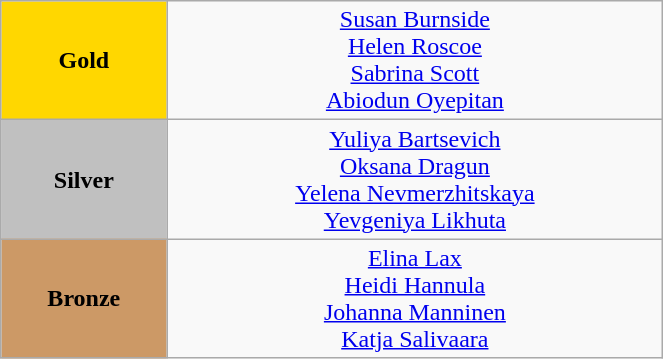<table class="wikitable" style="text-align:center; " width="35%">
<tr>
<td bgcolor="gold"><strong>Gold</strong></td>
<td><a href='#'>Susan Burnside</a><br><a href='#'>Helen Roscoe</a><br><a href='#'>Sabrina Scott</a><br><a href='#'>Abiodun Oyepitan</a><br>  <small><em></em></small></td>
</tr>
<tr>
<td bgcolor="silver"><strong>Silver</strong></td>
<td><a href='#'>Yuliya Bartsevich</a><br><a href='#'>Oksana Dragun</a><br><a href='#'>Yelena Nevmerzhitskaya</a><br><a href='#'>Yevgeniya Likhuta</a><br>  <small><em></em></small></td>
</tr>
<tr>
<td bgcolor="CC9966"><strong>Bronze</strong></td>
<td><a href='#'>Elina Lax</a><br><a href='#'>Heidi Hannula</a><br><a href='#'>Johanna Manninen</a><br><a href='#'>Katja Salivaara</a><br>  <small><em></em></small></td>
</tr>
</table>
